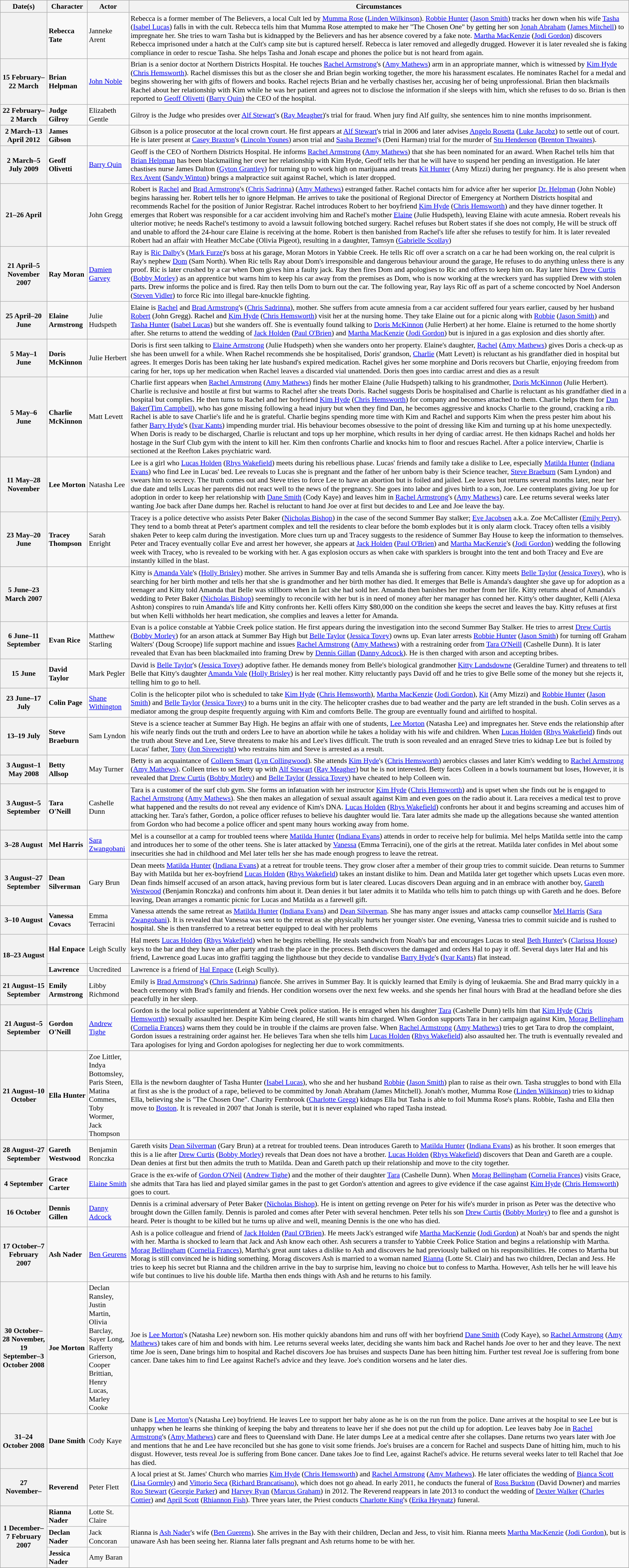<table class="wikitable plainrowheaders" style="font-size:90%">
<tr>
<th scope="col">Date(s)</th>
<th scope="col">Character</th>
<th scope="col">Actor</th>
<th scope="col">Circumstances</th>
</tr>
<tr>
<th scope="row"></th>
<td><strong>Rebecca Tate</strong></td>
<td>Janneke Arent</td>
<td>Rebecca is a former member of The Believers, a local Cult led by <a href='#'>Mumma Rose</a> (<a href='#'>Linden Wilkinson</a>). <a href='#'>Robbie Hunter</a> (<a href='#'>Jason Smith</a>) tracks her down when his wife <a href='#'>Tasha</a> (<a href='#'>Isabel Lucas</a>) falls in with the cult. Rebecca tells him that Mumma Rose attempted to make her "The Chosen One" by getting her son <a href='#'>Jonah Abraham</a> (<a href='#'>James Mitchell</a>) to impregnate her. She tries to warn Tasha but is kidnapped by the Believers and has her absence covered by a fake note. <a href='#'>Martha MacKenzie</a> (<a href='#'>Jodi Gordon</a>) discovers Rebecca imprisoned under a hatch at the Cult's camp site but is captured herself. Rebecca is later removed and allegedly drugged. However it is later revealed she is faking compliance in order to rescue Tasha. She helps Tasha and Jonah escape and phones the police but is not heard from again.</td>
</tr>
<tr>
<th scope="row">15 February–22 March</th>
<td><strong>Brian Helpman</strong></td>
<td><a href='#'>John Noble</a></td>
<td>Brian is a senior doctor at Northern Districts Hospital. He touches <a href='#'>Rachel Armstrong</a>'s (<a href='#'>Amy Mathews</a>) arm in an appropriate manner, which is witnessed by <a href='#'>Kim Hyde</a> (<a href='#'>Chris Hemsworth</a>). Rachel dismisses this but as the closer she and Brian begin working together, the more his harassment escalates. He nominates Rachel for a medal and begins showering her with gifts of flowers and books. Rachel rejects Brian and he verbally chastises her, accusing her of being unprofessional. Brian then blackmails Rachel about her relationship with Kim while he was her patient and agrees not to disclose the information if she sleeps with him, which she refuses to do so. Brian is then reported to <a href='#'>Geoff Olivetti</a> (<a href='#'>Barry Quin</a>) the CEO of the hospital.</td>
</tr>
<tr>
<th scope="row">22 February–2 March</th>
<td><strong>Judge Gilroy</strong></td>
<td>Elizabeth Gentle</td>
<td>Gilroy is the Judge who presides over <a href='#'>Alf Stewart</a>'s (<a href='#'>Ray Meagher</a>)'s trial for fraud. When jury find Alf guilty, she sentences him to nine months imprisonment.</td>
</tr>
<tr>
<th scope="row">2 March–13 April 2012</th>
<td><strong>James Gibson</strong></td>
<td></td>
<td>Gibson is a police prosecutor at the local crown court. He first appears at <a href='#'>Alf Stewart</a>'s trial in 2006 and later advises <a href='#'>Angelo Rosetta</a> (<a href='#'>Luke Jacobz</a>) to settle out of court. He is later present at <a href='#'>Casey Braxton</a>'s (<a href='#'>Lincoln Younes</a>) arson trial and <a href='#'>Sasha Bezmel</a>'s (Deni Harman) trial for the murder of <a href='#'>Stu Henderson</a> (<a href='#'>Brenton Thwaites</a>).</td>
</tr>
<tr>
<th scope="row">2 March–5 July 2009</th>
<td><strong>Geoff Olivetti</strong></td>
<td><a href='#'>Barry Quin</a></td>
<td>Geoff is the CEO of Northern Districts Hospital. He informs <a href='#'>Rachel Armstrong</a> (<a href='#'>Amy Mathews</a>) that she has been nominated for an award. When Rachel tells him that <a href='#'>Brian Helpman</a> has been blackmailing her over her relationship with Kim Hyde, Geoff tells her that he will have to suspend her pending an investigation. He later chastises nurse James Dalton (<a href='#'>Gyton Grantley</a>) for turning up to work high on marijuana and treats <a href='#'>Kit Hunter</a> (Amy Mizzi) during her pregnancy. He is also present when <a href='#'>Rex Avent</a> (<a href='#'>Sandy Winton</a>) brings a malpractice suit against Rachel, which is later dropped.</td>
</tr>
<tr>
<th scope="row">21–26 April</th>
<td></td>
<td>John Gregg</td>
<td>Robert is <a href='#'>Rachel</a> and <a href='#'>Brad Armstrong</a>'s (<a href='#'>Chris Sadrinna</a>) (<a href='#'>Amy Mathews</a>) estranged father. Rachel contacts him for advice after her superior <a href='#'>Dr. Helpman</a> (John Noble) begins harassing her. Robert tells her to ignore Helpman. He arrives to take the positional of Regional Director of Emergency at Northern Districts hospital and recommends Rachel for the position of Junior Registrar. Rachel introduces Robert to her boyfriend <a href='#'>Kim Hyde</a> (<a href='#'>Chris Hemsworth</a>) and they have dinner together. It emerges that Robert was responsible for a car accident involving him and Rachel's mother <a href='#'>Elaine</a> (Julie Hudspeth), leaving Elaine with acute amnesia. Robert reveals his ulterior motive; he needs Rachel's testimony to avoid a lawsuit following botched surgery. Rachel refuses but Robert states if she does not comply, He will be struck off and unable to afford the 24-hour care Elaine is receiving at the home. Robert is then banished from Rachel's life after she refuses to testify for him. It is later revealed Robert had an affair with Heather McCabe (Olivia Pigeot), resulting in a daughter, Tamsyn (<a href='#'>Gabrielle Scollay</a>)</td>
</tr>
<tr>
<th scope="row">21 April–5 November 2007</th>
<td><strong>Ray Moran</strong></td>
<td><a href='#'>Damien Garvey</a></td>
<td>Ray is <a href='#'>Ric Dalby</a>'s (<a href='#'>Mark Furze</a>)'s boss at his garage, Moran Motors in Yabbie Creek. He tells Ric off over a scratch on a car he had been working on, the real culprit is Ray's nephew <a href='#'>Dom</a> (Sam North). When Ric tells Ray about Dom's irresponsible and dangerous behaviour around the garage, He refuses to do anything unless there is any proof. Ric is later crushed by a car when Dom gives him a faulty jack. Ray then fires Dom and apologises to Ric and offers to keep him on. Ray later hires <a href='#'>Drew Curtis</a> (<a href='#'>Bobby Morley</a>) as an apprentice but warns him to keep his car away from the premises as Dom, who is now working at the wreckers yard has supplied Drew with stolen parts. Drew informs the police and is fired. Ray then tells Dom to burn out the car. The following year, Ray lays Ric off as part of a scheme concocted by Noel Anderson (<a href='#'>Steven Vidler</a>) to force Ric into illegal bare-knuckle fighting.</td>
</tr>
<tr>
<th scope="row">25 April–20 June</th>
<td><strong>Elaine Armstrong</strong></td>
<td>Julie Hudspeth</td>
<td>Elaine is <a href='#'>Rachel</a> and <a href='#'>Brad Armstrong</a>'s (<a href='#'>Chris Sadrinna</a>), mother. She suffers from acute amnesia from a car accident suffered four years earlier, caused by her husband <a href='#'>Robert</a> (John Gregg). Rachel and <a href='#'>Kim Hyde</a> (<a href='#'>Chris Hemsworth</a>) visit her at the nursing home. They take Elaine out for a picnic along with <a href='#'>Robbie</a> (<a href='#'>Jason Smith</a>) and <a href='#'>Tasha Hunter</a> (<a href='#'>Isabel Lucas</a>) but she wanders off. She is eventually found talking to <a href='#'>Doris McKinnon</a> (Julie Herbert) at her home. Elaine is returned to the home shortly after. She returns to attend the wedding of <a href='#'>Jack Holden</a> (<a href='#'>Paul O'Brien</a>) and <a href='#'>Martha MacKenzie</a> (<a href='#'>Jodi Gordon</a>) but is injured in a gas explosion and dies shortly after.</td>
</tr>
<tr>
<th scope="row">5 May–1 June</th>
<td><strong>Doris McKinnon</strong></td>
<td>Julie Herbert</td>
<td>Doris is first seen talking to <a href='#'>Elaine Armstrong</a> (Julie Hudspeth) when she wanders onto her property. Elaine's daughter, <a href='#'>Rachel</a> (<a href='#'>Amy Mathews</a>) gives Doris a check-up as she has been unwell for a while. When Rachel recommends she be hospitalised, Doris' grandson, <a href='#'>Charlie</a> (Matt Levett) is reluctant as his grandfather died in hospital but agrees. It emerges Doris has been taking her late husband's expired medication. Rachel gives her some morphine and Doris recovers but Charlie, enjoying freedom from caring for her, tops up her medication when Rachel leaves a discarded vial unattended. Doris then goes into cardiac arrest and dies as a result</td>
</tr>
<tr>
<th scope="row">5 May–6 June</th>
<td><strong>Charlie McKinnon</strong></td>
<td>Matt Levett</td>
<td>Charlie first appears when <a href='#'>Rachel Armstrong</a> (<a href='#'>Amy Mathews</a>) finds her mother Elaine (Julie Hudspeth) talking to his grandmother, <a href='#'>Doris McKinnon</a> (Julie Herbert). Charlie is reclusive and hostile at first but warms to Rachel after she treats Doris. Rachel suggests Doris be hospitalised and Charlie is reluctant as his grandfather died in a hospital but complies. He then turns to Rachel and her boyfriend <a href='#'>Kim Hyde</a> (<a href='#'>Chris Hemsworth</a>) for company and becomes attached to them. Charlie helps them for <a href='#'>Dan Baker</a>(<a href='#'>Tim Campbell</a>), who has gone missing following a head injury but when they find Dan, he becomes aggressive and knocks Charlie to the ground, cracking a rib. Rachel is able to save Charlie's life and he is grateful. Charlie begins spending more time with Kim and Rachel and supports Kim when the press pester him about his father <a href='#'>Barry Hyde</a>'s (<a href='#'>Ivar Kants</a>) impending murder trial. His behaviour becomes obsessive to the point of dressing like Kim and turning up at his home unexpectedly. When Doris is ready to be discharged, Charlie is reluctant and tops up her morphine, which results in her dying of cardiac arrest. He then kidnaps Rachel and holds her hostage in the Surf Club gym with the intent to kill her. Kim then confronts Charlie and knocks him to floor and rescues Rachel. After a police interview, Charlie is sectioned at the Reefton Lakes psychiatric ward.</td>
</tr>
<tr>
<th scope="row">11 May–28 November</th>
<td><strong>Lee Morton</strong></td>
<td>Natasha Lee</td>
<td>Lee is a girl who <a href='#'>Lucas Holden</a> (<a href='#'>Rhys Wakefield</a>) meets during his rebellious phase. Lucas' friends and family take a dislike to Lee, especially <a href='#'>Matilda Hunter</a> (<a href='#'>Indiana Evans</a>) who find Lee in Lucas' bed. Lee reveals to Lucas she is pregnant and the father of her unborn baby is their Science teacher, <a href='#'>Steve Braeburn</a> (Sam Lyndon) and swears him to secrecy. The truth comes out and Steve tries to force Lee to have an abortion but is foiled and jailed. Lee leaves but returns several months later, near her due date and tells Lucas her parents did not react well to the news of the pregnancy. She goes into labor and gives birth to a son, Joe. Lee contemplates giving Joe up for adoption in order to keep her relationship with <a href='#'>Dane Smith</a> (Cody Kaye) and leaves him in <a href='#'>Rachel Armstrong</a>'s (<a href='#'>Amy Mathews</a>) care. Lee returns several weeks later wanting Joe back after Dane dumps her. Rachel is reluctant to hand Joe over at first but decides to and Lee and Joe leave the bay.</td>
</tr>
<tr>
<th scope="row">23 May–20 June</th>
<td><strong>Tracey Thompson</strong></td>
<td>Sarah Enright</td>
<td>Tracey is a police detective who assists Peter Baker (<a href='#'>Nicholas Bishop</a>) in the case of the second Summer Bay stalker; <a href='#'>Eve Jacobsen</a> a.k.a. Zoe McCallister (<a href='#'>Emily Perry</a>). They tend to a bomb threat at Peter's apartment complex and tell the residents to clear before the bomb explodes but it is only alarm clock. Tracey often tells a visibly shaken Peter to keep calm during the investigation. More clues turn up and Tracey suggests to the residence of Summer Bay House to keep the information to themselves. Peter and Tracey eventually collar Eve and arrest her however, she appears at <a href='#'>Jack Holden</a> (<a href='#'>Paul O'Brien</a>) and <a href='#'>Martha MacKenzie</a>'s (<a href='#'>Jodi Gordon</a>) wedding the following week with Tracey, who is revealed to be working with her. A gas explosion occurs as when cake with sparklers is brought into the tent and both Tracey and Eve are instantly killed in the blast.</td>
</tr>
<tr>
<th scope="row">5 June–23 March 2007</th>
<td></td>
<td></td>
<td>Kitty is <a href='#'>Amanda Vale</a>'s (<a href='#'>Holly Brisley</a>) mother. She arrives in Summer Bay and tells Amanda she is suffering from cancer. Kitty meets <a href='#'>Belle Taylor</a> (<a href='#'>Jessica Tovey</a>), who is searching for her birth mother and tells her that she is grandmother and her birth mother has died. It emerges that Belle is Amanda's daughter she gave up for adoption as a teenager and Kitty told Amanda that Belle was stillborn when in fact she had sold her. Amanda then banishes her mother from her life. Kitty returns ahead of Amanda's wedding to Peter Baker (<a href='#'>Nicholas Bishop</a>) seemingly to reconcile with her but is in need of money after her manager has conned her. Kitty's other daughter, Kelli (Alexa Ashton) conspires to ruin Amanda's life and Kitty confronts her. Kelli offers Kitty $80,000 on the condition she keeps the secret and leaves the bay. Kitty refuses at first but when Kelli withholds her heart medication, she complies and leaves a letter for Amanda.</td>
</tr>
<tr>
<th scope="row">6 June–11 September</th>
<td><strong>Evan Rice</strong></td>
<td>Matthew Starling</td>
<td>Evan is a police constable at Yabbie Creek police station. He first appears during the investigation into the second Summer Bay Stalker. He tries to arrest <a href='#'>Drew Curtis</a> (<a href='#'>Bobby Morley</a>) for an arson attack at Summer Bay High but <a href='#'>Belle Taylor</a> (<a href='#'>Jessica Tovey</a>) owns up. Evan later arrests <a href='#'>Robbie Hunter</a> (<a href='#'>Jason Smith</a>) for turning off Graham Walters' (Doug Scroope) life support machine and issues <a href='#'>Rachel Armstrong</a> (<a href='#'>Amy Mathews</a>) with a restraining order from <a href='#'>Tara O'Neill</a> (Cashelle Dunn). It is later revealed that Evan has been blackmailed into framing Drew by <a href='#'>Dennis Gillan</a> (<a href='#'>Danny Adcock</a>). He is then charged with arson and accepting bribes.</td>
</tr>
<tr>
<th scope="row">15 June</th>
<td><strong>David Taylor</strong></td>
<td>Mark Pegler</td>
<td>David is <a href='#'>Belle Taylor</a>'s (<a href='#'>Jessica Tovey</a>) adoptive father. He demands money from Belle's biological grandmother <a href='#'>Kitty Landsdowne</a> (Geraldine Turner) and threatens to tell Belle that Kitty's daughter <a href='#'>Amanda Vale</a> (<a href='#'>Holly Brisley</a>) is her real mother. Kitty reluctantly pays David off and he tries to give Belle some of the money but she rejects it, telling him to go to hell.</td>
</tr>
<tr>
<th scope="row">23 June–17 July</th>
<td><strong>Colin Page</strong></td>
<td><a href='#'>Shane Withington</a></td>
<td>Colin is the helicopter pilot who is scheduled to take <a href='#'>Kim Hyde</a> (<a href='#'>Chris Hemsworth</a>), <a href='#'>Martha MacKenzie</a> (<a href='#'>Jodi Gordon</a>), <a href='#'>Kit</a> (Amy Mizzi) and <a href='#'>Robbie Hunter</a> (<a href='#'>Jason Smith</a>) and <a href='#'>Belle Taylor</a> (<a href='#'>Jessica Tovey</a>) to a burns unit in the city. The helicopter crashes due to bad weather and the party are left stranded in the bush. Colin serves as a mediator among the group despite frequently arguing with Kim and comforts Belle. The group are eventually found and airlifted to hospital.</td>
</tr>
<tr>
<th scope="row">13–19 July</th>
<td><strong>Steve Braeburn</strong></td>
<td>Sam Lyndon</td>
<td>Steve is a science teacher at Summer Bay High. He begins an affair with one of students, <a href='#'>Lee Morton</a> (Natasha Lee) and impregnates her. Steve ends the relationship after his wife nearly finds out the truth and orders Lee to have an abortion while he takes a holiday with his wife and children. When <a href='#'>Lucas Holden</a> (<a href='#'>Rhys Wakefield</a>) finds out the truth about Steve and Lee, Steve threatens to make his and Lee's lives difficult. The truth is soon revealed and an enraged Steve tries to kidnap Lee but is foiled by Lucas' father, <a href='#'>Tony</a> (<a href='#'>Jon Sivewright</a>) who restrains him and Steve is arrested as a result.</td>
</tr>
<tr>
<th scope="row">3 August–1 May 2008</th>
<td><strong>Betty Allsop</strong></td>
<td>May Turner</td>
<td>Betty is an acquaintance of <a href='#'>Colleen Smart</a> (<a href='#'>Lyn Collingwood</a>). She attends <a href='#'>Kim Hyde</a>'s (<a href='#'>Chris Hemsworth</a>) aerobics classes and later Kim's wedding to <a href='#'>Rachel Armstrong</a> (<a href='#'>Amy Mathews</a>). Colleen tries to set Betty up with <a href='#'>Alf Stewart</a> (<a href='#'>Ray Meagher</a>) but he is not interested. Betty faces Colleen in a bowls tournament but loses, However, it is revealed that <a href='#'>Drew Curtis</a> (<a href='#'>Bobby Morley</a>) and <a href='#'>Belle Taylor</a> (<a href='#'>Jessica Tovey</a>) have cheated to help Colleen win.</td>
</tr>
<tr>
<th scope="row">3 August–5 September</th>
<td><strong>Tara O'Neill</strong></td>
<td>Cashelle Dunn</td>
<td>Tara is a customer of the surf club gym. She forms an infatuation with her instructor <a href='#'>Kim Hyde</a> (<a href='#'>Chris Hemsworth</a>) and is upset when she finds out he is engaged to <a href='#'>Rachel Armstrong</a> (<a href='#'>Amy Mathews</a>). She then makes an allegation of sexual assault against Kim and even goes on the radio about it. Lara receives a medical test to prove what happened and the results do not reveal any evidence of Kim's DNA. <a href='#'>Lucas Holden</a> (<a href='#'>Rhys Wakefield</a>) confronts her about it and begins screaming and accuses him of attacking her. Tara's father, Gordon, a police officer refuses to believe his daughter would lie. Tara later admits she made up the allegations because she wanted attention from Gordon who had become a police officer and spent many hours working away from home.</td>
</tr>
<tr>
<th scope="row">3–28 August</th>
<td><strong>Mel Harris</strong></td>
<td><a href='#'>Sara Zwangobani</a></td>
<td>Mel is a counsellor at a camp for troubled teens where <a href='#'>Matilda Hunter</a> (<a href='#'>Indiana Evans</a>) attends in order to receive help for bulimia. Mel helps Matilda settle into the camp and introduces her to some of the other teens. She is later attacked by <a href='#'>Vanessa</a> (Emma Terracini), one of the girls at the retreat. Matilda later confides in Mel about some insecurities she had in childhood and Mel later tells her she has made enough progress to leave the retreat.</td>
</tr>
<tr>
<th scope="row">3 August–27 September</th>
<td><strong>Dean Silverman</strong></td>
<td>Gary Brun</td>
<td>Dean meets <a href='#'>Matilda Hunter</a> (<a href='#'>Indiana Evans</a>) at a retreat for trouble teens. They grow closer after a member of their group tries to commit suicide. Dean returns to Summer Bay with Matilda but her ex-boyfriend <a href='#'>Lucas Holden</a> (<a href='#'>Rhys Wakefield</a>) takes an instant dislike to him. Dean and Matilda later get together which upsets Lucas even more. Dean finds himself accused of an arson attack, having previous form but is later cleared. Lucas discovers Dean arguing and in an embrace with another boy, <a href='#'>Gareth Westwood</a> (Benjamin Ronczka) and confronts him about it.  Dean denies it but later admits it to Matilda who tells him to patch things up with Gareth and he does. Before leaving, Dean arranges a romantic picnic for Lucas and Matilda as a farewell gift.</td>
</tr>
<tr>
<th scope="row">3–10 August</th>
<td><strong>Vanessa Covacs</strong></td>
<td>Emma Terracini</td>
<td>Vanessa attends the same retreat as <a href='#'>Matilda Hunter</a> (<a href='#'>Indiana Evans</a>) and <a href='#'>Dean Silverman</a>. She has many anger issues and attacks camp counsellor <a href='#'>Mel Harris</a> (<a href='#'>Sara Zwangobani</a>). It is revealed that Vanessa was sent to the retreat as she physically hurts her younger sister. One evening, Vanessa tries to commit suicide and is rushed to hospital. She is then transferred to a retreat better equipped to deal with her problems</td>
</tr>
<tr>
<th scope="row" rowspan="2">18–23 August</th>
<td><strong>Hal Enpace</strong></td>
<td>Leigh Scully</td>
<td>Hal meets <a href='#'>Lucas Holden</a> (<a href='#'>Rhys Wakefield</a>) when he begins rebelling. He steals sandwich from Noah's bar and encourages Lucas to steal <a href='#'>Beth Hunter</a>'s (<a href='#'>Clarissa House</a>) keys to the bar and they have an after party and trash the place in the process. Beth discovers the damaged and orders Hal to pay it off. Several days later Hal and his friend, Lawrence goad Lucas into graffiti tagging the lighthouse but they decide to vandalise <a href='#'>Barry Hyde</a>'s (<a href='#'>Ivar Kants</a>) flat instead.</td>
</tr>
<tr>
<td><strong>Lawrence</strong></td>
<td>Uncredited</td>
<td>Lawrence is a friend of <a href='#'>Hal Enpace</a> (Leigh Scully).</td>
</tr>
<tr>
<th scope="row">21 August–15 September</th>
<td><strong>Emily Armstrong</strong></td>
<td>Libby Richmond</td>
<td>Emily is <a href='#'>Brad Armstrong</a>'s (<a href='#'>Chris Sadrinna</a>) fiancée. She arrives in Summer Bay. It is quickly learned that Emily is dying of leukaemia. She and Brad marry quickly in a beach ceremony with Brad's family and friends. Her condition worsens over the next few weeks. and she spends her final hours with Brad at the headland before she dies peacefully in her sleep.</td>
</tr>
<tr>
<th scope="row">21 August–5 September</th>
<td><strong>Gordon O'Neill</strong></td>
<td><a href='#'>Andrew Tighe</a></td>
<td>Gordon is the local police superintendent at Yabbie Creek police station. He is enraged when his daughter <a href='#'>Tara</a> (Cashelle Dunn) tells him that <a href='#'>Kim Hyde</a> (<a href='#'>Chris Hemsworth</a>) sexually assaulted her. Despite Kim being cleared, He still wants him charged. When Gordon supports Tara in her campaign against Kim, <a href='#'>Morag Bellingham</a> (<a href='#'>Cornelia Frances</a>) warns them they could be in trouble if the claims are proven false. When <a href='#'>Rachel Armstrong</a> (<a href='#'>Amy Mathews</a>) tries to get Tara to drop the complaint, Gordon issues a restraining order against her. He believes Tara when she tells him <a href='#'>Lucas Holden</a> (<a href='#'>Rhys Wakefield</a>) also assaulted her. The truth is eventually revealed and Tara apologises for lying and Gordon apologises for neglecting her due to work commitments.</td>
</tr>
<tr>
</tr>
<tr>
<th scope="row">21 August–10 October</th>
<td><strong>Ella Hunter</strong></td>
<td>Zoe Littler,<br>Indya Bottomsley,<br>Paris Steen,<br>Matina Commes,<br>Toby Wormer,<br>Jack Thompson</td>
<td>Ella is the newborn daughter of Tasha Hunter (<a href='#'>Isabel Lucas</a>), who she and her husband <a href='#'>Robbie</a> (<a href='#'>Jason Smith</a>) plan to raise as their own. Tasha struggles to bond with Ella at first as she is the product of a rape, believed to be committed by Jonah Abraham (James Mitchell). Jonah's mother, Mumma Rose (<a href='#'>Linden Wilkinson</a>) tries to kidnap Ella, believing she is "The Chosen One". Charity Fernbrook (<a href='#'>Charlotte Gregg</a>) kidnaps Ella but Tasha is able to foil Mumma Rose's plans. Robbie, Tasha and Ella then move to <a href='#'>Boston</a>. It is revealed in 2007 that Jonah is sterile, but it is never explained who raped Tasha instead.</td>
</tr>
<tr>
<th scope="row">28 August–27 September</th>
<td><strong>Gareth Westwood</strong></td>
<td>Benjamin Ronczka</td>
<td>Gareth visits <a href='#'>Dean Silverman</a> (Gary Brun) at a retreat for troubled teens. Dean introduces Gareth to <a href='#'>Matilda Hunter</a> (<a href='#'>Indiana Evans</a>) as his brother. It soon emerges that this is a lie after <a href='#'>Drew Curtis</a> (<a href='#'>Bobby Morley</a>) reveals that Dean does not have a brother. <a href='#'>Lucas Holden</a> (<a href='#'>Rhys Wakefield</a>) discovers that Dean and Gareth are a couple. Dean denies at first but then admits the truth to Matilda. Dean and Gareth patch up their relationship and move to the city together.</td>
</tr>
<tr>
<th scope="row">4 September</th>
<td><strong>Grace Carter</strong></td>
<td><a href='#'>Elaine Smith</a></td>
<td>Grace is the ex-wife of <a href='#'>Gordon O'Neil</a> (<a href='#'>Andrew Tighe</a>) and the mother of their daughter <a href='#'>Tara</a> (Cashelle Dunn). When <a href='#'>Morag Bellingham</a> (<a href='#'>Cornelia Frances</a>) visits Grace, she admits that Tara has lied and played similar games in the past to get Gordon's attention and agrees to give evidence if the case against <a href='#'>Kim Hyde</a> (<a href='#'>Chris Hemsworth</a>) goes to court.</td>
</tr>
<tr>
<th scope="row">16 October</th>
<td><strong>Dennis Gillen</strong></td>
<td><a href='#'>Danny Adcock</a></td>
<td>Dennis is a criminal adversary of Peter Baker (<a href='#'>Nicholas Bishop</a>). He is intent on getting revenge on Peter for his wife's murder in prison as Peter was the detective who brought down the Gillen family. Dennis is paroled and comes after Peter with several henchmen. Peter tells his son <a href='#'>Drew Curtis</a> (<a href='#'>Bobby Morley</a>) to flee and a gunshot is heard. Peter is thought to be killed but he turns up alive and well, meaning Dennis is the one who has died.</td>
</tr>
<tr>
<th scope="row">17 October–7 February 2007</th>
<td><strong>Ash Nader</strong></td>
<td><a href='#'>Ben Geurens</a></td>
<td>Ash is a police colleague and friend of <a href='#'>Jack Holden</a> (<a href='#'>Paul O'Brien</a>). He meets Jack's estranged wife <a href='#'>Martha MacKenzie</a> (<a href='#'>Jodi Gordon</a>) at Noah's bar and spends the night with her. Martha is shocked to learn that Jack and Ash know each other. Ash securers a transfer to Yabbie Creek Police Station and begins a relationship with Martha. <a href='#'>Morag Bellingham</a> (<a href='#'>Cornelia Frances</a>), Martha's great aunt takes a dislike to Ash and discovers he had previously balked on his responsibilities. He comes to Martha but Morag is still convinced he is hiding something. Morag discovers Ash is married to a woman named <a href='#'>Rianna</a> (Lotte St. Clair) and has two children, Declan and Jess. He tries to keep his secret but Rianna and the children arrive in the bay to surprise him, leaving no choice but to confess to Martha. However, Ash tells her he will leave his wife but continues to live his double life. Martha then ends things with Ash and he returns to his family.</td>
</tr>
<tr>
<th scope="row">30 October–28 November,<br>19 September–3 October 2008</th>
<td><strong>Joe Morton</strong></td>
<td>Declan Ransley,<br>Justin Martin,<br>Olivia Barclay,<br>Sayer Long,<br>Rafferty Grierson,<br>Cooper Brittian,<br>Henry Lucas,<br>Marley Cooke</td>
<td>Joe is <a href='#'>Lee Morton</a>'s (Natasha Lee) newborn son. His mother quickly abandons him and runs off with her boyfriend <a href='#'>Dane Smith</a> (Cody Kaye), so <a href='#'>Rachel Armstrong</a> (<a href='#'>Amy Mathews</a>) takes care of him and bonds with him. Lee returns several weeks later, deciding she wants him back and Rachel hands Joe over to her and they leave. The next time Joe is seen, Dane brings him to hospital and Rachel discovers Joe has bruises and suspects Dane has been hitting him. Further test reveal Joe is suffering from bone cancer. Dane takes him to find Lee against Rachel's advice and they leave. Joe's condition worsens and he later dies.</td>
</tr>
<tr>
<th scope="row">31–24 October 2008</th>
<td><strong>Dane Smith</strong></td>
<td>Cody Kaye</td>
<td>Dane is <a href='#'>Lee Morton</a>'s (Natasha Lee) boyfriend. He leaves Lee to support her baby alone as he is on the run from the police. Dane arrives at the hospital to see Lee but is unhappy when he learns she thinking of keeping the baby and threatens to leave her if she does not put the child up for adoption. Lee leaves baby Joe in <a href='#'>Rachel Armstrong</a>'s (<a href='#'>Amy Mathews</a>) care and flees to Queensland with Dane. He later dumps Lee at a medical centre after she collapses. Dane returns two years later with Joe and mentions that he and Lee have reconciled but she has gone to visit some friends. Joe's bruises are a concern for Rachel and suspects Dane of hitting him, much to his disgust. However, tests reveal Joe is suffering from Bone cancer. Dane takes Joe to find Lee, against Rachel's advice. He returns several weeks later to tell Rachel that Joe has died.</td>
</tr>
<tr>
<th scope="row">27 November–</th>
<td><strong>Reverend</strong></td>
<td>Peter Flett</td>
<td>A local priest at St. James' Church who marries <a href='#'>Kim Hyde</a> (<a href='#'>Chris Hemsworth</a>) and <a href='#'>Rachel Armstrong</a> (<a href='#'>Amy Mathews</a>). He later officiates the wedding of <a href='#'>Bianca Scott</a> (<a href='#'>Lisa Gormley</a>) and <a href='#'>Vittorio Seca</a> (<a href='#'>Richard Brancatisano</a>), which does not go ahead. In early 2011, he conducts the funeral of <a href='#'>Ross Buckton</a> (David Downer) and marries <a href='#'>Roo Stewart</a> (<a href='#'>Georgie Parker</a>) and <a href='#'>Harvey Ryan</a> (<a href='#'>Marcus Graham</a>) in 2012. The Reverend reappears in late 2013 to conduct the wedding of <a href='#'>Dexter Walker</a> (<a href='#'>Charles Cottier</a>) and <a href='#'>April Scott</a> (<a href='#'>Rhiannon Fish</a>). Three years later, the Priest conducts <a href='#'>Charlotte King</a>'s (<a href='#'>Erika Heynatz</a>) funeral.</td>
</tr>
<tr>
<th scope="row" rowspan="3">1 December–7 February 2007</th>
<td><strong>Rianna Nader</strong></td>
<td>Lotte St. Claire</td>
<td rowspan="3">Rianna is <a href='#'>Ash Nader</a>'s wife (<a href='#'>Ben Guerens</a>). She arrives in the Bay with their children, Declan and Jess, to visit him. Rianna meets <a href='#'>Martha MacKenzie</a> (<a href='#'>Jodi Gordon</a>), but is unaware Ash has been seeing her. Rianna later falls pregnant and Ash returns home to be with her.</td>
</tr>
<tr>
<td><strong>Declan Nader</strong></td>
<td>Jack Concoran</td>
</tr>
<tr>
<td><strong>Jessica Nader</strong></td>
<td>Amy Baran</td>
</tr>
<tr>
</tr>
</table>
